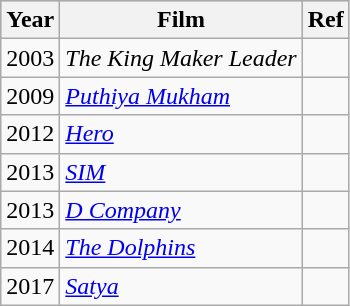<table class="wikitable sortable">
<tr style="background:#ccc; text-align:center;">
<th>Year</th>
<th>Film</th>
<th>Ref</th>
</tr>
<tr>
<td>2003</td>
<td><em>The King Maker Leader</em></td>
<td></td>
</tr>
<tr>
<td>2009</td>
<td><em><a href='#'>Puthiya Mukham</a></em></td>
<td></td>
</tr>
<tr>
<td>2012</td>
<td><em><a href='#'>Hero</a></em></td>
<td></td>
</tr>
<tr>
<td>2013</td>
<td><em><a href='#'>SIM</a></em></td>
<td></td>
</tr>
<tr>
<td>2013</td>
<td><em><a href='#'>D Company</a></em></td>
<td></td>
</tr>
<tr>
<td>2014</td>
<td><em><a href='#'>The Dolphins</a></em></td>
<td></td>
</tr>
<tr>
<td>2017</td>
<td><em><a href='#'>Satya</a></em></td>
<td></td>
</tr>
</table>
